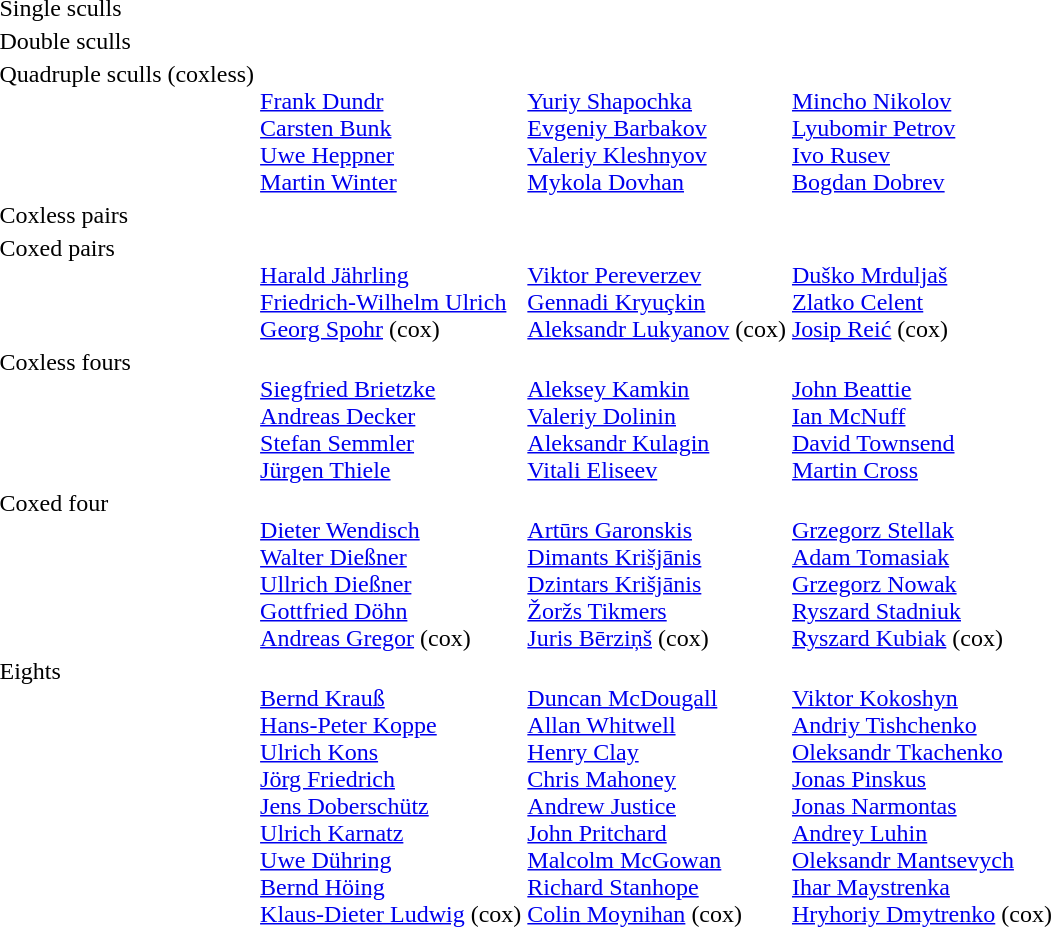<table>
<tr>
<td>Single sculls<br></td>
<td></td>
<td></td>
<td></td>
</tr>
<tr valign="top">
<td>Double sculls<br></td>
<td></td>
<td></td>
<td></td>
</tr>
<tr valign="top">
<td>Quadruple sculls (coxless)<br></td>
<td><br><a href='#'>Frank Dundr</a><br><a href='#'>Carsten Bunk</a><br><a href='#'>Uwe Heppner</a><br><a href='#'>Martin Winter</a></td>
<td><br><a href='#'>Yuriy Shapochka</a><br><a href='#'>Evgeniy Barbakov</a><br><a href='#'>Valeriy Kleshnyov</a><br><a href='#'>Mykola Dovhan</a></td>
<td><br><a href='#'>Mincho Nikolov</a><br><a href='#'>Lyubomir Petrov</a><br><a href='#'>Ivo Rusev</a><br><a href='#'>Bogdan Dobrev</a></td>
</tr>
<tr valign="top">
<td>Coxless pairs<br></td>
<td></td>
<td></td>
<td></td>
</tr>
<tr valign="top">
<td>Coxed pairs<br></td>
<td><br><a href='#'>Harald Jährling</a><br><a href='#'>Friedrich-Wilhelm Ulrich</a><br><a href='#'>Georg Spohr</a> (cox)</td>
<td><br><a href='#'>Viktor Pereverzev</a><br><a href='#'>Gennadi Kryuçkin</a><br><a href='#'>Aleksandr Lukyanov</a> (cox)</td>
<td><br><a href='#'>Duško Mrduljaš</a><br><a href='#'>Zlatko Celent</a><br><a href='#'>Josip Reić</a> (cox)</td>
</tr>
<tr valign="top">
<td>Coxless fours<br></td>
<td><br><a href='#'>Siegfried Brietzke</a><br><a href='#'>Andreas Decker</a><br><a href='#'>Stefan Semmler</a><br><a href='#'>Jürgen Thiele</a></td>
<td><br><a href='#'>Aleksey Kamkin</a><br><a href='#'>Valeriy Dolinin</a><br><a href='#'>Aleksandr Kulagin</a><br><a href='#'>Vitali Eliseev</a></td>
<td><br><a href='#'>John Beattie</a><br><a href='#'>Ian McNuff</a><br><a href='#'>David Townsend</a><br><a href='#'>Martin Cross</a></td>
</tr>
<tr valign="top">
<td>Coxed four<br></td>
<td><br><a href='#'>Dieter Wendisch</a><br><a href='#'>Walter Dießner</a><br><a href='#'>Ullrich Dießner</a><br><a href='#'>Gottfried Döhn</a><br><a href='#'>Andreas Gregor</a> (cox)</td>
<td><br><a href='#'>Artūrs Garonskis</a><br><a href='#'>Dimants Krišjānis</a><br><a href='#'>Dzintars Krišjānis</a><br><a href='#'>Žoržs Tikmers</a><br><a href='#'>Juris Bērziņš</a> (cox)</td>
<td><br><a href='#'>Grzegorz Stellak</a><br><a href='#'>Adam Tomasiak</a><br><a href='#'>Grzegorz Nowak</a><br><a href='#'>Ryszard Stadniuk</a><br><a href='#'>Ryszard Kubiak</a> (cox)</td>
</tr>
<tr valign="top">
<td>Eights<br></td>
<td><br><a href='#'>Bernd Krauß</a><br><a href='#'>Hans-Peter Koppe</a><br><a href='#'>Ulrich Kons</a><br><a href='#'>Jörg Friedrich</a><br><a href='#'>Jens Doberschütz</a><br><a href='#'>Ulrich Karnatz</a><br><a href='#'>Uwe Dühring</a><br><a href='#'>Bernd Höing</a><br><a href='#'>Klaus-Dieter Ludwig</a> (cox)</td>
<td><br><a href='#'>Duncan McDougall</a><br><a href='#'>Allan Whitwell</a><br><a href='#'>Henry Clay</a><br><a href='#'>Chris Mahoney</a><br><a href='#'>Andrew Justice</a><br><a href='#'>John Pritchard</a><br><a href='#'>Malcolm McGowan</a><br><a href='#'>Richard Stanhope</a><br><a href='#'>Colin Moynihan</a> (cox)</td>
<td><br><a href='#'>Viktor Kokoshyn</a><br><a href='#'>Andriy Tishchenko</a><br><a href='#'>Oleksandr Tkachenko</a><br><a href='#'>Jonas Pinskus</a><br><a href='#'>Jonas Narmontas</a><br><a href='#'>Andrey Luhin</a><br><a href='#'>Oleksandr Mantsevych</a><br><a href='#'>Ihar Maystrenka</a><br><a href='#'>Hryhoriy Dmytrenko</a> (cox)</td>
</tr>
</table>
